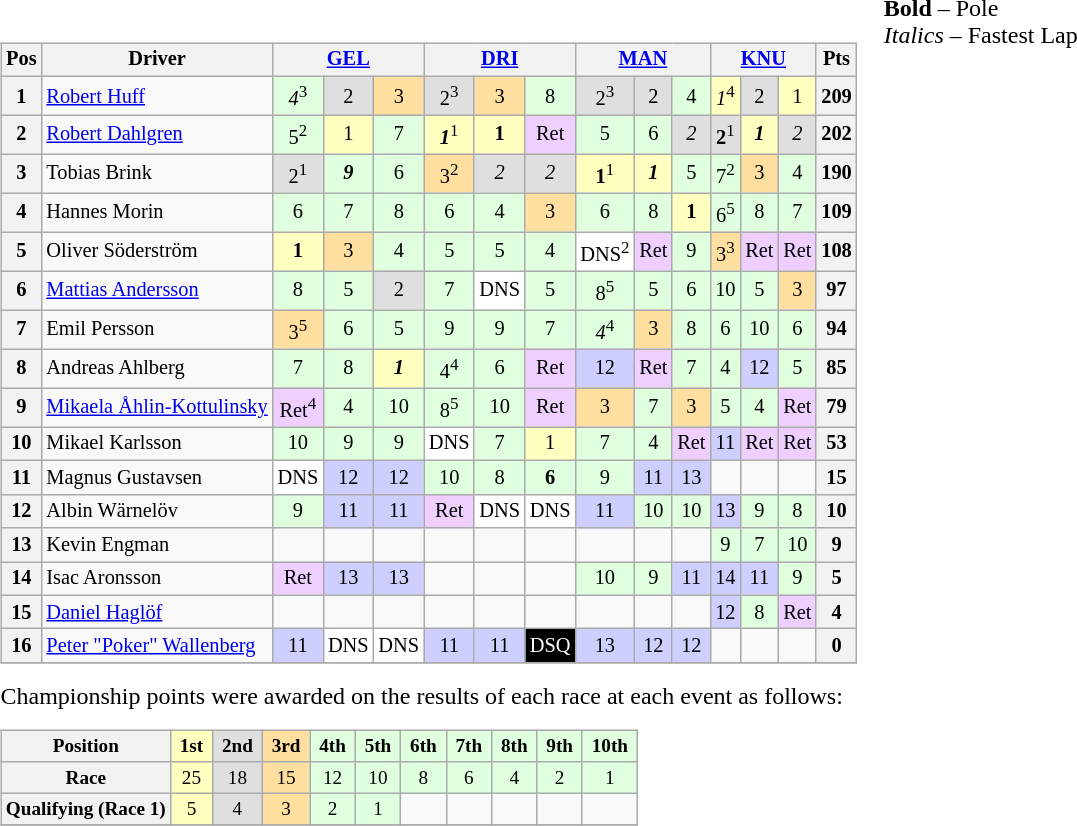<table>
<tr>
<td><br><table class="wikitable" style="font-size: 85%; text-align: center;">
<tr>
<th valign="middle">Pos</th>
<th valign="middle">Driver</th>
<th colspan="3"><a href='#'>GEL</a><br></th>
<th colspan="3"><a href='#'>DRI</a><br></th>
<th colspan="3"><a href='#'>MAN</a><br></th>
<th colspan="3"><a href='#'>KNU</a><br></th>
<th valign="middle">Pts</th>
</tr>
<tr>
<th>1</th>
<td align=left> <a href='#'>Robert Huff</a></td>
<td style="background:#dfffdf;"><em>4</em><sup>3</sup></td>
<td style="background:#dfdfdf;">2</td>
<td style="background:#ffdf9f;">3</td>
<td style="background:#dfdfdf;">2<sup>3</sup></td>
<td style="background:#ffdf9f;">3</td>
<td style="background:#dfffdf;">8</td>
<td style="background:#dfdfdf;">2<sup>3</sup></td>
<td style="background:#dfdfdf;">2</td>
<td style="background:#dfffdf;">4</td>
<td style="background:#ffffbf;"><em>1</em><sup>4</sup></td>
<td style="background:#dfdfdf;">2</td>
<td style="background:#ffffbf;">1</td>
<th>209</th>
</tr>
<tr>
<th>2</th>
<td align=left> <a href='#'>Robert Dahlgren</a></td>
<td style="background:#dfffdf;">5<sup>2</sup></td>
<td style="background:#ffffbf;">1</td>
<td style="background:#dfffdf;">7</td>
<td style="background:#ffffbf;"><strong><em>1</em></strong><sup>1</sup></td>
<td style="background:#ffffbf;"><strong>1</strong></td>
<td style="background:#efcfff;">Ret</td>
<td style="background:#dfffdf;">5</td>
<td style="background:#dfffdf;">6</td>
<td style="background:#dfdfdf;"><em>2</em></td>
<td style="background:#dfdfdf;"><strong>2</strong><sup>1</sup></td>
<td style="background:#ffffbf;"><strong><em>1</em></strong></td>
<td style="background:#dfdfdf;"><em>2</em></td>
<th>202</th>
</tr>
<tr>
<th>3</th>
<td align=left> Tobias Brink</td>
<td style="background:#dfdfdf;">2<sup>1</sup></td>
<td style="background:#dfffdf;"><strong><em>9</em></strong></td>
<td style="background:#dfffdf;">6</td>
<td style="background:#ffdf9f;">3<sup>2</sup></td>
<td style="background:#dfdfdf;"><em>2</em></td>
<td style="background:#dfdfdf;"><em>2</em></td>
<td style="background:#ffffbf;"><strong>1</strong><sup>1</sup></td>
<td style="background:#ffffbf;"><strong><em>1</em></strong></td>
<td style="background:#dfffdf;">5</td>
<td style="background:#dfffdf;">7<sup>2</sup></td>
<td style="background:#ffdf9f;">3</td>
<td style="background:#dfffdf;">4</td>
<th>190</th>
</tr>
<tr>
<th>4</th>
<td align=left> Hannes Morin</td>
<td style="background:#dfffdf;">6</td>
<td style="background:#dfffdf;">7</td>
<td style="background:#dfffdf;">8</td>
<td style="background:#dfffdf;">6</td>
<td style="background:#dfffdf;">4</td>
<td style="background:#ffdf9f;">3</td>
<td style="background:#dfffdf;">6</td>
<td style="background:#dfffdf;">8</td>
<td style="background:#ffffbf;"><strong>1</strong></td>
<td style="background:#dfffdf;">6<sup>5</sup></td>
<td style="background:#dfffdf;">8</td>
<td style="background:#dfffdf;">7</td>
<th>109</th>
</tr>
<tr>
<th>5</th>
<td align=left> Oliver Söderström</td>
<td style="background:#ffffbf;"><strong>1</strong></td>
<td style="background:#ffdf9f;">3</td>
<td style="background:#dfffdf;">4</td>
<td style="background:#dfffdf;">5</td>
<td style="background:#dfffdf;">5</td>
<td style="background:#dfffdf;">4</td>
<td style="background:#ffffff;">DNS<sup>2</sup></td>
<td style="background:#efcfff;">Ret</td>
<td style="background:#dfffdf;">9</td>
<td style="background:#ffdf9f;">3<sup>3</sup></td>
<td style="background:#efcfff;">Ret</td>
<td style="background:#efcfff;">Ret</td>
<th>108</th>
</tr>
<tr>
<th>6</th>
<td align=left> <a href='#'>Mattias Andersson</a></td>
<td style="background:#dfffdf;">8</td>
<td style="background:#dfffdf;">5</td>
<td style="background:#dfdfdf;">2</td>
<td style="background:#dfffdf;">7</td>
<td style="background:#ffffff;">DNS</td>
<td style="background:#dfffdf;">5</td>
<td style="background:#dfffdf;">8<sup>5</sup></td>
<td style="background:#dfffdf;">5</td>
<td style="background:#dfffdf;">6</td>
<td style="background:#dfffdf;">10</td>
<td style="background:#dfffdf;">5</td>
<td style="background:#ffdf9f;">3</td>
<th>97</th>
</tr>
<tr>
<th>7</th>
<td align=left> Emil Persson</td>
<td style="background:#ffdf9f;">3<sup>5</sup></td>
<td style="background:#dfffdf;">6</td>
<td style="background:#dfffdf;">5</td>
<td style="background:#dfffdf;">9</td>
<td style="background:#dfffdf;">9</td>
<td style="background:#dfffdf;">7</td>
<td style="background:#dfffdf;"><em>4</em><sup>4</sup></td>
<td style="background:#ffdf9f;">3</td>
<td style="background:#dfffdf;">8</td>
<td style="background:#dfffdf;">6</td>
<td style="background:#dfffdf;">10</td>
<td style="background:#dfffdf;">6</td>
<th>94</th>
</tr>
<tr>
<th>8</th>
<td align=left> Andreas Ahlberg</td>
<td style="background:#dfffdf;">7</td>
<td style="background:#dfffdf;">8</td>
<td style="background:#ffffbf;"><strong><em>1</em></strong></td>
<td style="background:#dfffdf;">4<sup>4</sup></td>
<td style="background:#dfffdf;">6</td>
<td style="background:#efcfff;">Ret</td>
<td style="background:#cfcfff;">12</td>
<td style="background:#efcfff;">Ret</td>
<td style="background:#dfffdf;">7</td>
<td style="background:#dfffdf;">4</td>
<td style="background:#cfcfff;">12</td>
<td style="background:#dfffdf;">5</td>
<th>85</th>
</tr>
<tr>
<th>9</th>
<td align=left> <a href='#'>Mikaela Åhlin-Kottulinsky</a></td>
<td style="background:#efcfff;">Ret<sup>4</sup></td>
<td style="background:#dfffdf;">4</td>
<td style="background:#dfffdf;">10</td>
<td style="background:#dfffdf;">8<sup>5</sup></td>
<td style="background:#dfffdf;">10</td>
<td style="background:#efcfff;">Ret</td>
<td style="background:#ffdf9f;">3</td>
<td style="background:#dfffdf;">7</td>
<td style="background:#ffdf9f;">3</td>
<td style="background:#dfffdf;">5</td>
<td style="background:#dfffdf;">4</td>
<td style="background:#efcfff;">Ret</td>
<th>79</th>
</tr>
<tr>
<th>10</th>
<td align=left> Mikael Karlsson</td>
<td style="background:#dfffdf;">10</td>
<td style="background:#dfffdf;">9</td>
<td style="background:#dfffdf;">9</td>
<td style="background:#ffffff;">DNS</td>
<td style="background:#dfffdf;">7</td>
<td style="background:#ffffbf;">1</td>
<td style="background:#dfffdf;">7</td>
<td style="background:#dfffdf;">4</td>
<td style="background:#efcfff;">Ret</td>
<td style="background:#cfcfff;">11</td>
<td style="background:#efcfff;">Ret</td>
<td style="background:#efcfff;">Ret</td>
<th>53</th>
</tr>
<tr>
<th>11</th>
<td align=left> Magnus Gustavsen</td>
<td style="background:#ffffff;">DNS</td>
<td style="background:#cfcfff;">12</td>
<td style="background:#cfcfff;">12</td>
<td style="background:#dfffdf;">10</td>
<td style="background:#dfffdf;">8</td>
<td style="background:#dfffdf;"><strong>6</strong></td>
<td style="background:#dfffdf;">9</td>
<td style="background:#cfcfff;">11</td>
<td style="background:#cfcfff;">13</td>
<td></td>
<td></td>
<td></td>
<th>15</th>
</tr>
<tr>
<th>12</th>
<td align=left> Albin Wärnelöv</td>
<td style="background:#dfffdf;">9</td>
<td style="background:#cfcfff;">11</td>
<td style="background:#cfcfff;">11</td>
<td style="background:#efcfff;">Ret</td>
<td style="background:#ffffff;">DNS</td>
<td style="background:#ffffff;">DNS</td>
<td style="background:#cfcfff;">11</td>
<td style="background:#dfffdf;">10</td>
<td style="background:#dfffdf;">10</td>
<td style="background:#cfcfff;">13</td>
<td style="background:#dfffdf;">9</td>
<td style="background:#dfffdf;">8</td>
<th>10</th>
</tr>
<tr>
<th>13</th>
<td align=left> Kevin Engman</td>
<td></td>
<td></td>
<td></td>
<td></td>
<td></td>
<td></td>
<td></td>
<td></td>
<td></td>
<td style="background:#dfffdf;">9</td>
<td style="background:#dfffdf;">7</td>
<td style="background:#dfffdf;">10</td>
<th>9</th>
</tr>
<tr>
<th>14</th>
<td align="left"> Isac Aronsson</td>
<td style="background:#efcfff;">Ret</td>
<td style="background:#cfcfff;">13</td>
<td style="background:#cfcfff;">13</td>
<td></td>
<td></td>
<td></td>
<td style="background:#dfffdf;">10</td>
<td style="background:#dfffdf;">9</td>
<td style="background:#cfcfff;">11</td>
<td style="background:#cfcfff;">14</td>
<td style="background:#cfcfff;">11</td>
<td style="background:#dfffdf;">9</td>
<th>5</th>
</tr>
<tr>
<th>15</th>
<td align=left> <a href='#'>Daniel Haglöf</a></td>
<td></td>
<td></td>
<td></td>
<td></td>
<td></td>
<td></td>
<td></td>
<td></td>
<td></td>
<td style="background:#cfcfff;">12</td>
<td style="background:#dfffdf;">8</td>
<td style="background:#efcfff;">Ret</td>
<th>4</th>
</tr>
<tr>
<th>16</th>
<td align=left> <a href='#'>Peter "Poker" Wallenberg</a></td>
<td style="background:#cfcfff;">11</td>
<td style="background:#ffffff;">DNS</td>
<td style="background:#ffffff;">DNS</td>
<td style="background:#cfcfff;">11</td>
<td style="background:#cfcfff;">11</td>
<td style="background-color:#000000; color:white">DSQ</td>
<td style="background:#cfcfff;">13</td>
<td style="background:#cfcfff;">12</td>
<td style="background:#cfcfff;">12</td>
<td></td>
<td></td>
<td></td>
<th>0</th>
</tr>
<tr>
</tr>
</table>
Championship points were awarded on the results of each race at each event as follows:<table class="wikitable" style="font-size:80%; text-align:center">
<tr>
<th>Position</th>
<td style="background:#ffffbf;"> <strong>1st</strong> </td>
<td style="background:#dfdfdf;"> <strong>2nd</strong> </td>
<td style="background:#ffdf9f;"> <strong>3rd</strong> </td>
<td style="background:#dfffdf;"> <strong>4th</strong> </td>
<td style="background:#dfffdf;"> <strong>5th</strong> </td>
<td style="background:#dfffdf;"> <strong>6th</strong> </td>
<td style="background:#dfffdf;"> <strong>7th</strong> </td>
<td style="background:#dfffdf;"> <strong>8th</strong> </td>
<td style="background:#dfffdf;"> <strong>9th</strong> </td>
<td style="background:#dfffdf;"> <strong>10th</strong> </td>
</tr>
<tr>
<th>Race</th>
<td style="background:#ffffbf;">25</td>
<td style="background:#dfdfdf;">18</td>
<td style="background:#ffdf9f;">15</td>
<td style="background:#dfffdf;">12</td>
<td style="background:#dfffdf;">10</td>
<td style="background:#dfffdf;">8</td>
<td style="background:#dfffdf;">6</td>
<td style="background:#dfffdf;">4</td>
<td style="background:#dfffdf;">2</td>
<td style="background:#dfffdf;">1</td>
</tr>
<tr>
<th>Qualifying (Race 1)</th>
<td style="background:#ffffbf;">5</td>
<td style="background:#dfdfdf;">4</td>
<td style="background:#ffdf9f;">3</td>
<td style="background:#dfffdf;">2</td>
<td style="background:#dfffdf;">1</td>
<td></td>
<td></td>
<td></td>
<td></td>
<td></td>
</tr>
<tr>
</tr>
</table>
</td>
<td valign="top"><span><strong>Bold</strong> – Pole</span><br><span><em>Italics</em> – Fastest Lap</span></td>
</tr>
</table>
